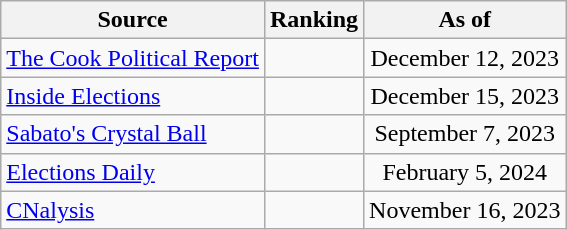<table class="wikitable" style="text-align:center">
<tr>
<th>Source</th>
<th>Ranking</th>
<th>As of</th>
</tr>
<tr>
<td align=left><a href='#'>The Cook Political Report</a></td>
<td></td>
<td>December 12, 2023</td>
</tr>
<tr>
<td align=left><a href='#'>Inside Elections</a></td>
<td></td>
<td>December 15, 2023</td>
</tr>
<tr>
<td align=left><a href='#'>Sabato's Crystal Ball</a></td>
<td></td>
<td>September 7, 2023</td>
</tr>
<tr>
<td align=left><a href='#'>Elections Daily</a></td>
<td></td>
<td>February 5, 2024</td>
</tr>
<tr>
<td align=left><a href='#'>CNalysis</a></td>
<td></td>
<td>November 16, 2023</td>
</tr>
</table>
